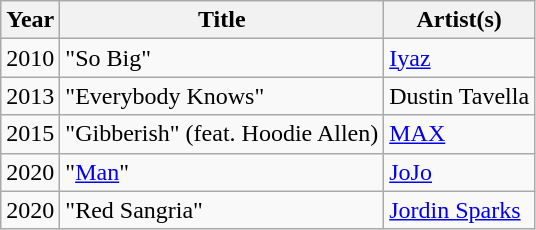<table class="wikitable sortable">
<tr>
<th>Year</th>
<th>Title</th>
<th>Artist(s)</th>
</tr>
<tr>
<td>2010</td>
<td>"So Big"</td>
<td><a href='#'>Iyaz</a></td>
</tr>
<tr>
<td>2013</td>
<td>"Everybody Knows"</td>
<td>Dustin Tavella</td>
</tr>
<tr>
<td>2015</td>
<td>"Gibberish" (feat. Hoodie Allen)</td>
<td><a href='#'>MAX</a></td>
</tr>
<tr>
<td>2020</td>
<td>"<a href='#'>Man</a>"</td>
<td><a href='#'>JoJo</a></td>
</tr>
<tr>
<td>2020</td>
<td>"Red Sangria"</td>
<td><a href='#'>Jordin Sparks</a></td>
</tr>
</table>
